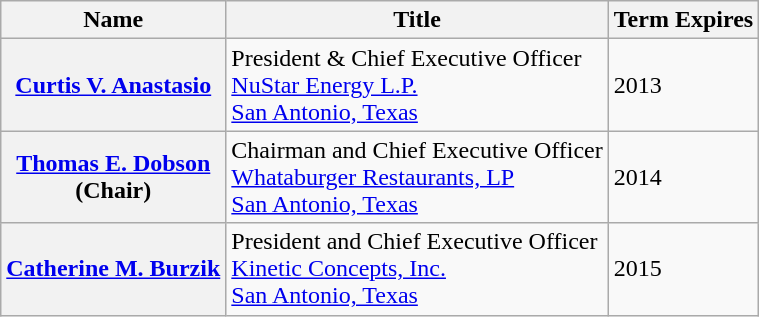<table class="wikitable sortable">
<tr>
<th>Name</th>
<th>Title</th>
<th>Term Expires</th>
</tr>
<tr>
<th><a href='#'>Curtis V. Anastasio</a></th>
<td>President & Chief Executive Officer<br><a href='#'>NuStar Energy L.P.</a><br><a href='#'>San Antonio, Texas</a></td>
<td>2013</td>
</tr>
<tr>
<th><a href='#'>Thomas E. Dobson</a><br>(Chair)</th>
<td>Chairman and Chief Executive Officer<br><a href='#'>Whataburger Restaurants, LP</a><br><a href='#'>San Antonio, Texas</a></td>
<td>2014</td>
</tr>
<tr>
<th><a href='#'>Catherine M. Burzik</a></th>
<td>President and Chief Executive Officer<br><a href='#'>Kinetic Concepts, Inc.</a><br><a href='#'>San Antonio, Texas</a></td>
<td>2015</td>
</tr>
</table>
